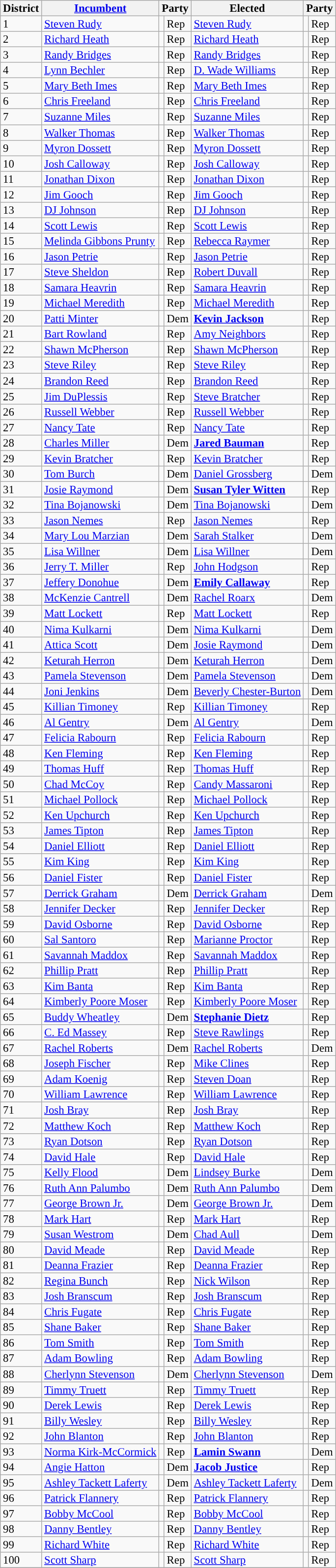<table class="sortable wikitable" style="font-size:95%;line-height:14px;">
<tr>
<th class="unsortable">District</th>
<th class="unsortable"><a href='#'>Incumbent</a></th>
<th colspan="2">Party</th>
<th class="unsortable">Elected</th>
<th colspan="2">Party</th>
</tr>
<tr>
<td>1</td>
<td><a href='#'>Steven Rudy</a></td>
<td style="background:"></td>
<td>Rep</td>
<td><a href='#'>Steven Rudy</a></td>
<td style="background:"></td>
<td>Rep</td>
</tr>
<tr>
<td>2</td>
<td><a href='#'>Richard Heath</a></td>
<td style="background:"></td>
<td>Rep</td>
<td><a href='#'>Richard Heath</a></td>
<td style="background:"></td>
<td>Rep</td>
</tr>
<tr>
<td>3</td>
<td><a href='#'>Randy Bridges</a></td>
<td style="background:"></td>
<td>Rep</td>
<td><a href='#'>Randy Bridges</a></td>
<td style="background:"></td>
<td>Rep</td>
</tr>
<tr>
<td>4</td>
<td><a href='#'>Lynn Bechler</a></td>
<td style="background:"></td>
<td>Rep</td>
<td><a href='#'>D. Wade Williams</a></td>
<td style="background:"></td>
<td>Rep</td>
</tr>
<tr>
<td>5</td>
<td><a href='#'>Mary Beth Imes</a></td>
<td style="background:"></td>
<td>Rep</td>
<td><a href='#'>Mary Beth Imes</a></td>
<td style="background:"></td>
<td>Rep</td>
</tr>
<tr>
<td>6</td>
<td><a href='#'>Chris Freeland</a></td>
<td style="background:"></td>
<td>Rep</td>
<td><a href='#'>Chris Freeland</a></td>
<td style="background:"></td>
<td>Rep</td>
</tr>
<tr>
<td>7</td>
<td><a href='#'>Suzanne Miles</a></td>
<td style="background:"></td>
<td>Rep</td>
<td><a href='#'>Suzanne Miles</a></td>
<td style="background:"></td>
<td>Rep</td>
</tr>
<tr>
<td>8</td>
<td><a href='#'>Walker Thomas</a></td>
<td style="background:"></td>
<td>Rep</td>
<td><a href='#'>Walker Thomas</a></td>
<td style="background:"></td>
<td>Rep</td>
</tr>
<tr>
<td>9</td>
<td><a href='#'>Myron Dossett</a></td>
<td style="background:"></td>
<td>Rep</td>
<td><a href='#'>Myron Dossett</a></td>
<td style="background:"></td>
<td>Rep</td>
</tr>
<tr>
<td>10</td>
<td><a href='#'>Josh Calloway</a></td>
<td style="background:"></td>
<td>Rep</td>
<td><a href='#'>Josh Calloway</a></td>
<td style="background:"></td>
<td>Rep</td>
</tr>
<tr>
<td>11</td>
<td><a href='#'>Jonathan Dixon</a></td>
<td style="background:"></td>
<td>Rep</td>
<td><a href='#'>Jonathan Dixon</a></td>
<td style="background:"></td>
<td>Rep</td>
</tr>
<tr>
<td>12</td>
<td><a href='#'>Jim Gooch</a></td>
<td style="background:"></td>
<td>Rep</td>
<td><a href='#'>Jim Gooch</a></td>
<td style="background:"></td>
<td>Rep</td>
</tr>
<tr>
<td>13</td>
<td><a href='#'>DJ Johnson</a></td>
<td style="background:"></td>
<td>Rep</td>
<td><a href='#'>DJ Johnson</a></td>
<td style="background:"></td>
<td>Rep</td>
</tr>
<tr>
<td>14</td>
<td><a href='#'>Scott Lewis</a></td>
<td style="background:"></td>
<td>Rep</td>
<td><a href='#'>Scott Lewis</a></td>
<td style="background:"></td>
<td>Rep</td>
</tr>
<tr>
<td>15</td>
<td><a href='#'>Melinda Gibbons Prunty</a></td>
<td style="background:"></td>
<td>Rep</td>
<td><a href='#'>Rebecca Raymer</a></td>
<td style="background:"></td>
<td>Rep</td>
</tr>
<tr>
<td>16</td>
<td><a href='#'>Jason Petrie</a></td>
<td style="background:"></td>
<td>Rep</td>
<td><a href='#'>Jason Petrie</a></td>
<td style="background:"></td>
<td>Rep</td>
</tr>
<tr>
<td>17</td>
<td><a href='#'>Steve Sheldon</a></td>
<td style="background:"></td>
<td>Rep</td>
<td><a href='#'>Robert Duvall</a></td>
<td style="background:"></td>
<td>Rep</td>
</tr>
<tr>
<td>18</td>
<td><a href='#'>Samara Heavrin</a></td>
<td style="background:"></td>
<td>Rep</td>
<td><a href='#'>Samara Heavrin</a></td>
<td style="background:"></td>
<td>Rep</td>
</tr>
<tr>
<td>19</td>
<td><a href='#'>Michael Meredith</a></td>
<td style="background:"></td>
<td>Rep</td>
<td><a href='#'>Michael Meredith</a></td>
<td style="background:"></td>
<td>Rep</td>
</tr>
<tr>
<td>20</td>
<td><a href='#'>Patti Minter</a></td>
<td style="background:"></td>
<td>Dem</td>
<td><strong><a href='#'>Kevin Jackson</a></strong></td>
<td style="background:"></td>
<td>Rep</td>
</tr>
<tr>
<td>21</td>
<td><a href='#'>Bart Rowland</a></td>
<td style="background:"></td>
<td>Rep</td>
<td><a href='#'>Amy Neighbors</a></td>
<td style="background:"></td>
<td>Rep</td>
</tr>
<tr>
<td>22</td>
<td><a href='#'>Shawn McPherson</a></td>
<td style="background:"></td>
<td>Rep</td>
<td><a href='#'>Shawn McPherson</a></td>
<td style="background:"></td>
<td>Rep</td>
</tr>
<tr>
<td>23</td>
<td><a href='#'>Steve Riley</a></td>
<td style="background:"></td>
<td>Rep</td>
<td><a href='#'>Steve Riley</a></td>
<td style="background:"></td>
<td>Rep</td>
</tr>
<tr>
<td>24</td>
<td><a href='#'>Brandon Reed</a></td>
<td style="background:"></td>
<td>Rep</td>
<td><a href='#'>Brandon Reed</a></td>
<td style="background:"></td>
<td>Rep</td>
</tr>
<tr>
<td>25</td>
<td><a href='#'>Jim DuPlessis</a></td>
<td style="background:"></td>
<td>Rep</td>
<td><a href='#'>Steve Bratcher</a></td>
<td style="background:"></td>
<td>Rep</td>
</tr>
<tr>
<td>26</td>
<td><a href='#'>Russell Webber</a></td>
<td style="background:"></td>
<td>Rep</td>
<td><a href='#'>Russell Webber</a></td>
<td style="background:"></td>
<td>Rep</td>
</tr>
<tr>
<td>27</td>
<td><a href='#'>Nancy Tate</a></td>
<td style="background:"></td>
<td>Rep</td>
<td><a href='#'>Nancy Tate</a></td>
<td style="background:"></td>
<td>Rep</td>
</tr>
<tr>
<td>28</td>
<td><a href='#'>Charles Miller</a></td>
<td style="background:"></td>
<td>Dem</td>
<td><strong><a href='#'>Jared Bauman</a></strong></td>
<td style="background:"></td>
<td>Rep</td>
</tr>
<tr>
<td>29</td>
<td><a href='#'>Kevin Bratcher</a></td>
<td style="background:"></td>
<td>Rep</td>
<td><a href='#'>Kevin Bratcher</a></td>
<td style="background:"></td>
<td>Rep</td>
</tr>
<tr>
<td>30</td>
<td><a href='#'>Tom Burch</a></td>
<td style="background:"></td>
<td>Dem</td>
<td><a href='#'>Daniel Grossberg</a></td>
<td style="background:"></td>
<td>Dem</td>
</tr>
<tr>
<td>31</td>
<td><a href='#'>Josie Raymond</a></td>
<td style="background:"></td>
<td>Dem</td>
<td><strong><a href='#'>Susan Tyler Witten</a></strong></td>
<td style="background:"></td>
<td>Rep</td>
</tr>
<tr>
<td>32</td>
<td><a href='#'>Tina Bojanowski</a></td>
<td style="background:"></td>
<td>Dem</td>
<td><a href='#'>Tina Bojanowski</a></td>
<td style="background:"></td>
<td>Dem</td>
</tr>
<tr>
<td>33</td>
<td><a href='#'>Jason Nemes</a></td>
<td style="background:"></td>
<td>Rep</td>
<td><a href='#'>Jason Nemes</a></td>
<td style="background:"></td>
<td>Rep</td>
</tr>
<tr>
<td>34</td>
<td><a href='#'>Mary Lou Marzian</a></td>
<td style="background:"></td>
<td>Dem</td>
<td><a href='#'>Sarah Stalker</a></td>
<td style="background:"></td>
<td>Dem</td>
</tr>
<tr>
<td>35</td>
<td><a href='#'>Lisa Willner</a></td>
<td style="background:"></td>
<td>Dem</td>
<td><a href='#'>Lisa Willner</a></td>
<td style="background:"></td>
<td>Dem</td>
</tr>
<tr>
<td>36</td>
<td><a href='#'>Jerry T. Miller</a></td>
<td style="background:"></td>
<td>Rep</td>
<td><a href='#'>John Hodgson</a></td>
<td style="background:"></td>
<td>Rep</td>
</tr>
<tr>
<td>37</td>
<td><a href='#'>Jeffery Donohue</a></td>
<td style="background:"></td>
<td>Dem</td>
<td><strong><a href='#'>Emily Callaway</a></strong></td>
<td style="background:"></td>
<td>Rep</td>
</tr>
<tr>
<td>38</td>
<td><a href='#'>McKenzie Cantrell</a></td>
<td style="background:"></td>
<td>Dem</td>
<td><a href='#'>Rachel Roarx</a></td>
<td style="background:"></td>
<td>Dem</td>
</tr>
<tr>
<td>39</td>
<td><a href='#'>Matt Lockett</a></td>
<td style="background:"></td>
<td>Rep</td>
<td><a href='#'>Matt Lockett</a></td>
<td style="background:"></td>
<td>Rep</td>
</tr>
<tr>
<td>40</td>
<td><a href='#'>Nima Kulkarni</a></td>
<td style="background:"></td>
<td>Dem</td>
<td><a href='#'>Nima Kulkarni</a></td>
<td style="background:"></td>
<td>Dem</td>
</tr>
<tr>
<td>41</td>
<td><a href='#'>Attica Scott</a></td>
<td style="background:"></td>
<td>Dem</td>
<td><a href='#'>Josie Raymond</a></td>
<td style="background:"></td>
<td>Dem</td>
</tr>
<tr>
<td>42</td>
<td><a href='#'>Keturah Herron</a></td>
<td style="background:"></td>
<td>Dem</td>
<td><a href='#'>Keturah Herron</a></td>
<td style="background:"></td>
<td>Dem</td>
</tr>
<tr>
<td>43</td>
<td><a href='#'>Pamela Stevenson</a></td>
<td style="background:"></td>
<td>Dem</td>
<td><a href='#'>Pamela Stevenson</a></td>
<td style="background:"></td>
<td>Dem</td>
</tr>
<tr>
<td>44</td>
<td><a href='#'>Joni Jenkins</a></td>
<td style="background:"></td>
<td>Dem</td>
<td><a href='#'>Beverly Chester-Burton</a></td>
<td style="background:"></td>
<td>Dem</td>
</tr>
<tr>
<td>45</td>
<td><a href='#'>Killian Timoney</a></td>
<td style="background:"></td>
<td>Rep</td>
<td><a href='#'>Killian Timoney</a></td>
<td style="background:"></td>
<td>Rep</td>
</tr>
<tr>
<td>46</td>
<td><a href='#'>Al Gentry</a></td>
<td style="background:"></td>
<td>Dem</td>
<td><a href='#'>Al Gentry</a></td>
<td style="background:"></td>
<td>Dem</td>
</tr>
<tr>
<td>47</td>
<td><a href='#'>Felicia Rabourn</a></td>
<td style="background:"></td>
<td>Rep</td>
<td><a href='#'>Felicia Rabourn</a></td>
<td style="background:"></td>
<td>Rep</td>
</tr>
<tr>
<td>48</td>
<td><a href='#'>Ken Fleming</a></td>
<td style="background:"></td>
<td>Rep</td>
<td><a href='#'>Ken Fleming</a></td>
<td style="background:"></td>
<td>Rep</td>
</tr>
<tr>
<td>49</td>
<td><a href='#'>Thomas Huff</a></td>
<td style="background:"></td>
<td>Rep</td>
<td><a href='#'>Thomas Huff</a></td>
<td style="background:"></td>
<td>Rep</td>
</tr>
<tr>
<td>50</td>
<td><a href='#'>Chad McCoy</a></td>
<td style="background:"></td>
<td>Rep</td>
<td><a href='#'>Candy Massaroni</a></td>
<td style="background:"></td>
<td>Rep</td>
</tr>
<tr>
<td>51</td>
<td><a href='#'>Michael Pollock</a></td>
<td style="background:"></td>
<td>Rep</td>
<td><a href='#'>Michael Pollock</a></td>
<td style="background:"></td>
<td>Rep</td>
</tr>
<tr>
<td>52</td>
<td><a href='#'>Ken Upchurch</a></td>
<td style="background:"></td>
<td>Rep</td>
<td><a href='#'>Ken Upchurch</a></td>
<td style="background:"></td>
<td>Rep</td>
</tr>
<tr>
<td>53</td>
<td><a href='#'>James Tipton</a></td>
<td style="background:"></td>
<td>Rep</td>
<td><a href='#'>James Tipton</a></td>
<td style="background:"></td>
<td>Rep</td>
</tr>
<tr>
<td>54</td>
<td><a href='#'>Daniel Elliott</a></td>
<td style="background:"></td>
<td>Rep</td>
<td><a href='#'>Daniel Elliott</a></td>
<td style="background:"></td>
<td>Rep</td>
</tr>
<tr>
<td>55</td>
<td><a href='#'>Kim King</a></td>
<td style="background:"></td>
<td>Rep</td>
<td><a href='#'>Kim King</a></td>
<td style="background:"></td>
<td>Rep</td>
</tr>
<tr>
<td>56</td>
<td><a href='#'>Daniel Fister</a></td>
<td style="background:"></td>
<td>Rep</td>
<td><a href='#'>Daniel Fister</a></td>
<td style="background:"></td>
<td>Rep</td>
</tr>
<tr>
<td>57</td>
<td><a href='#'>Derrick Graham</a></td>
<td style="background:"></td>
<td>Dem</td>
<td><a href='#'>Derrick Graham</a></td>
<td style="background:"></td>
<td>Dem</td>
</tr>
<tr>
<td>58</td>
<td><a href='#'>Jennifer Decker</a></td>
<td style="background:"></td>
<td>Rep</td>
<td><a href='#'>Jennifer Decker</a></td>
<td style="background:"></td>
<td>Rep</td>
</tr>
<tr>
<td>59</td>
<td><a href='#'>David Osborne</a></td>
<td style="background:"></td>
<td>Rep</td>
<td><a href='#'>David Osborne</a></td>
<td style="background:"></td>
<td>Rep</td>
</tr>
<tr>
<td>60</td>
<td><a href='#'>Sal Santoro</a></td>
<td style="background:"></td>
<td>Rep</td>
<td><a href='#'>Marianne Proctor</a></td>
<td style="background:"></td>
<td>Rep</td>
</tr>
<tr>
<td>61</td>
<td><a href='#'>Savannah Maddox</a></td>
<td style="background:"></td>
<td>Rep</td>
<td><a href='#'>Savannah Maddox</a></td>
<td style="background:"></td>
<td>Rep</td>
</tr>
<tr>
<td>62</td>
<td><a href='#'>Phillip Pratt</a></td>
<td style="background:"></td>
<td>Rep</td>
<td><a href='#'>Phillip Pratt</a></td>
<td style="background:"></td>
<td>Rep</td>
</tr>
<tr>
<td>63</td>
<td><a href='#'>Kim Banta</a></td>
<td style="background:"></td>
<td>Rep</td>
<td><a href='#'>Kim Banta</a></td>
<td style="background:"></td>
<td>Rep</td>
</tr>
<tr>
<td>64</td>
<td><a href='#'>Kimberly Poore Moser</a></td>
<td style="background:"></td>
<td>Rep</td>
<td><a href='#'>Kimberly Poore Moser</a></td>
<td style="background:"></td>
<td>Rep</td>
</tr>
<tr>
<td>65</td>
<td><a href='#'>Buddy Wheatley</a></td>
<td style="background:"></td>
<td>Dem</td>
<td><strong><a href='#'>Stephanie Dietz</a></strong></td>
<td style="background:"></td>
<td>Rep</td>
</tr>
<tr>
<td>66</td>
<td><a href='#'>C. Ed Massey</a></td>
<td style="background:"></td>
<td>Rep</td>
<td><a href='#'>Steve Rawlings</a></td>
<td style="background:"></td>
<td>Rep</td>
</tr>
<tr>
<td>67</td>
<td><a href='#'>Rachel Roberts</a></td>
<td style="background:"></td>
<td>Dem</td>
<td><a href='#'>Rachel Roberts</a></td>
<td style="background:"></td>
<td>Dem</td>
</tr>
<tr>
<td>68</td>
<td><a href='#'>Joseph Fischer</a></td>
<td style="background:"></td>
<td>Rep</td>
<td><a href='#'>Mike Clines</a></td>
<td style="background:"></td>
<td>Rep</td>
</tr>
<tr>
<td>69</td>
<td><a href='#'>Adam Koenig</a></td>
<td style="background:"></td>
<td>Rep</td>
<td><a href='#'>Steven Doan</a></td>
<td style="background:"></td>
<td>Rep</td>
</tr>
<tr>
<td>70</td>
<td><a href='#'>William Lawrence</a></td>
<td style="background:"></td>
<td>Rep</td>
<td><a href='#'>William Lawrence</a></td>
<td style="background:"></td>
<td>Rep</td>
</tr>
<tr>
<td>71</td>
<td><a href='#'>Josh Bray</a></td>
<td style="background:"></td>
<td>Rep</td>
<td><a href='#'>Josh Bray</a></td>
<td style="background:"></td>
<td>Rep</td>
</tr>
<tr>
<td>72</td>
<td><a href='#'>Matthew Koch</a></td>
<td style="background:"></td>
<td>Rep</td>
<td><a href='#'>Matthew Koch</a></td>
<td style="background:"></td>
<td>Rep</td>
</tr>
<tr>
<td>73</td>
<td><a href='#'>Ryan Dotson</a></td>
<td style="background:"></td>
<td>Rep</td>
<td><a href='#'>Ryan Dotson</a></td>
<td style="background:"></td>
<td>Rep</td>
</tr>
<tr>
<td>74</td>
<td><a href='#'>David Hale</a></td>
<td style="background:"></td>
<td>Rep</td>
<td><a href='#'>David Hale</a></td>
<td style="background:"></td>
<td>Rep</td>
</tr>
<tr>
<td>75</td>
<td><a href='#'>Kelly Flood</a></td>
<td style="background:"></td>
<td>Dem</td>
<td><a href='#'>Lindsey Burke</a></td>
<td style="background:"></td>
<td>Dem</td>
</tr>
<tr>
<td>76</td>
<td><a href='#'>Ruth Ann Palumbo</a></td>
<td style="background:"></td>
<td>Dem</td>
<td><a href='#'>Ruth Ann Palumbo</a></td>
<td style="background:"></td>
<td>Dem</td>
</tr>
<tr>
<td>77</td>
<td><a href='#'>George Brown Jr.</a></td>
<td style="background:"></td>
<td>Dem</td>
<td><a href='#'>George Brown Jr.</a></td>
<td style="background:"></td>
<td>Dem</td>
</tr>
<tr>
<td>78</td>
<td><a href='#'>Mark Hart</a></td>
<td style="background:"></td>
<td>Rep</td>
<td><a href='#'>Mark Hart</a></td>
<td style="background:"></td>
<td>Rep</td>
</tr>
<tr>
<td>79</td>
<td><a href='#'>Susan Westrom</a></td>
<td style="background:"></td>
<td>Dem</td>
<td><a href='#'>Chad Aull</a></td>
<td style="background:"></td>
<td>Dem</td>
</tr>
<tr>
<td>80</td>
<td><a href='#'>David Meade</a></td>
<td style="background:"></td>
<td>Rep</td>
<td><a href='#'>David Meade</a></td>
<td style="background:"></td>
<td>Rep</td>
</tr>
<tr>
<td>81</td>
<td><a href='#'>Deanna Frazier</a></td>
<td style="background:"></td>
<td>Rep</td>
<td><a href='#'>Deanna Frazier</a></td>
<td style="background:"></td>
<td>Rep</td>
</tr>
<tr>
<td>82</td>
<td><a href='#'>Regina Bunch</a></td>
<td style="background:"></td>
<td>Rep</td>
<td><a href='#'>Nick Wilson</a></td>
<td style="background:"></td>
<td>Rep</td>
</tr>
<tr>
<td>83</td>
<td><a href='#'>Josh Branscum</a></td>
<td style="background:"></td>
<td>Rep</td>
<td><a href='#'>Josh Branscum</a></td>
<td style="background:"></td>
<td>Rep</td>
</tr>
<tr>
<td>84</td>
<td><a href='#'>Chris Fugate</a></td>
<td style="background:"></td>
<td>Rep</td>
<td><a href='#'>Chris Fugate</a></td>
<td style="background:"></td>
<td>Rep</td>
</tr>
<tr>
<td>85</td>
<td><a href='#'>Shane Baker</a></td>
<td style="background:"></td>
<td>Rep</td>
<td><a href='#'>Shane Baker</a></td>
<td style="background:"></td>
<td>Rep</td>
</tr>
<tr>
<td>86</td>
<td><a href='#'>Tom Smith</a></td>
<td style="background:"></td>
<td>Rep</td>
<td><a href='#'>Tom Smith</a></td>
<td style="background:"></td>
<td>Rep</td>
</tr>
<tr>
<td>87</td>
<td><a href='#'>Adam Bowling</a></td>
<td style="background:"></td>
<td>Rep</td>
<td><a href='#'>Adam Bowling</a></td>
<td style="background:"></td>
<td>Rep</td>
</tr>
<tr>
<td>88</td>
<td><a href='#'>Cherlynn Stevenson</a></td>
<td style="background:"></td>
<td>Dem</td>
<td><a href='#'>Cherlynn Stevenson</a></td>
<td style="background:"></td>
<td>Dem</td>
</tr>
<tr>
<td>89</td>
<td><a href='#'>Timmy Truett</a></td>
<td style="background:"></td>
<td>Rep</td>
<td><a href='#'>Timmy Truett</a></td>
<td style="background:"></td>
<td>Rep</td>
</tr>
<tr>
<td>90</td>
<td><a href='#'>Derek Lewis</a></td>
<td style="background:"></td>
<td>Rep</td>
<td><a href='#'>Derek Lewis</a></td>
<td style="background:"></td>
<td>Rep</td>
</tr>
<tr>
<td>91</td>
<td><a href='#'>Billy Wesley</a></td>
<td style="background:"></td>
<td>Rep</td>
<td><a href='#'>Billy Wesley</a></td>
<td style="background:"></td>
<td>Rep</td>
</tr>
<tr>
<td>92</td>
<td><a href='#'>John Blanton</a></td>
<td style="background:"></td>
<td>Rep</td>
<td><a href='#'>John Blanton</a></td>
<td style="background:"></td>
<td>Rep</td>
</tr>
<tr>
<td>93</td>
<td><a href='#'>Norma Kirk-McCormick</a></td>
<td style="background:"></td>
<td>Rep</td>
<td><strong><a href='#'>Lamin Swann</a></strong></td>
<td style="background:"></td>
<td>Dem</td>
</tr>
<tr>
<td>94</td>
<td><a href='#'>Angie Hatton</a></td>
<td style="background:"></td>
<td>Dem</td>
<td><strong><a href='#'>Jacob Justice</a></strong></td>
<td style="background:"></td>
<td>Rep</td>
</tr>
<tr>
<td>95</td>
<td><a href='#'>Ashley Tackett Laferty</a></td>
<td style="background:"></td>
<td>Dem</td>
<td><a href='#'>Ashley Tackett Laferty</a></td>
<td style="background:"></td>
<td>Dem</td>
</tr>
<tr>
<td>96</td>
<td><a href='#'>Patrick Flannery</a></td>
<td style="background:"></td>
<td>Rep</td>
<td><a href='#'>Patrick Flannery</a></td>
<td style="background:"></td>
<td>Rep</td>
</tr>
<tr>
<td>97</td>
<td><a href='#'>Bobby McCool</a></td>
<td style="background:"></td>
<td>Rep</td>
<td><a href='#'>Bobby McCool</a></td>
<td style="background:"></td>
<td>Rep</td>
</tr>
<tr>
<td>98</td>
<td><a href='#'>Danny Bentley</a></td>
<td style="background:"></td>
<td>Rep</td>
<td><a href='#'>Danny Bentley</a></td>
<td style="background:"></td>
<td>Rep</td>
</tr>
<tr>
<td>99</td>
<td><a href='#'>Richard White</a></td>
<td style="background:"></td>
<td>Rep</td>
<td><a href='#'>Richard White</a></td>
<td style="background:"></td>
<td>Rep</td>
</tr>
<tr>
<td>100</td>
<td><a href='#'>Scott Sharp</a></td>
<td style="background:"></td>
<td>Rep</td>
<td><a href='#'>Scott Sharp</a></td>
<td style="background:"></td>
<td>Rep</td>
</tr>
<tr>
</tr>
</table>
